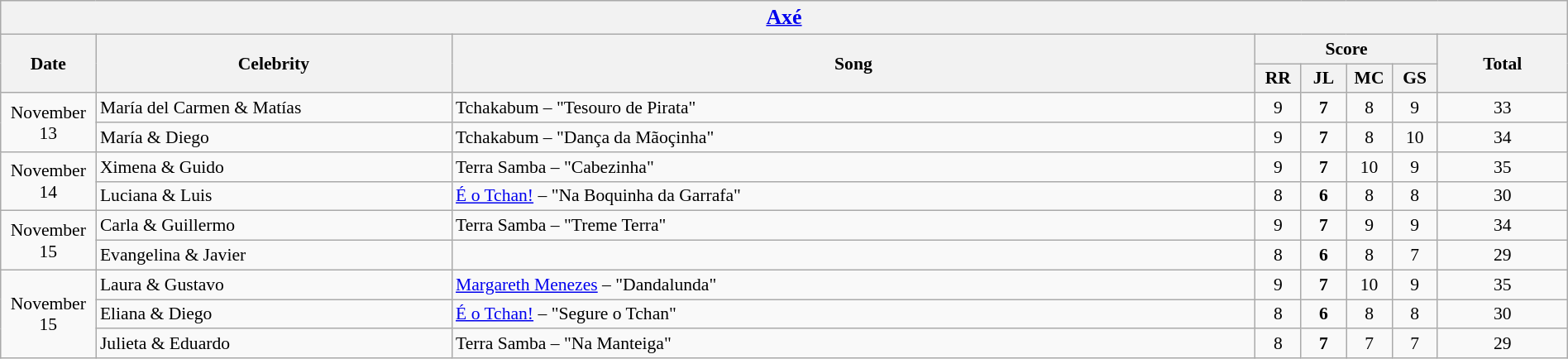<table class="wikitable collapsible collapsed" style="font-size:90%; text-align: center; width: 100%;">
<tr>
<th colspan="11" style="with: 95%;"><big><a href='#'>Axé</a></big></th>
</tr>
<tr>
<th width=70 rowspan="2">Date</th>
<th width=280 rowspan="2">Celebrity</th>
<th rowspan="2">Song</th>
<th colspan="4">Score</th>
<th rowspan="2">Total</th>
</tr>
<tr>
<th width=30>RR</th>
<th width=30>JL</th>
<th width=30>MC</th>
<th width=30>GS</th>
</tr>
<tr>
<td rowspan="2">November 13</td>
<td style="text-align:left;">María del Carmen & Matías</td>
<td style="text-align:left;">Tchakabum – "Tesouro de Pirata"</td>
<td>9</td>
<td><strong>7</strong></td>
<td>8</td>
<td>9</td>
<td>33</td>
</tr>
<tr>
<td style="text-align:left;">María & Diego</td>
<td style="text-align:left;">Tchakabum – "Dança da Mãoçinha"</td>
<td>9</td>
<td><strong>7</strong></td>
<td>8</td>
<td>10</td>
<td>34</td>
</tr>
<tr>
<td rowspan="2">November 14</td>
<td style="text-align:left;">Ximena & Guido</td>
<td style="text-align:left;">Terra Samba – "Cabezinha"</td>
<td>9</td>
<td><strong>7</strong></td>
<td>10</td>
<td>9</td>
<td>35</td>
</tr>
<tr>
<td style="text-align:left;">Luciana & Luis</td>
<td style="text-align:left;"><a href='#'>É o Tchan!</a> – "Na Boquinha da Garrafa"</td>
<td>8</td>
<td><strong>6</strong></td>
<td>8</td>
<td>8</td>
<td>30</td>
</tr>
<tr>
<td rowspan="2">November 15</td>
<td style="text-align:left;">Carla & Guillermo</td>
<td style="text-align:left;">Terra Samba – "Treme Terra"</td>
<td>9</td>
<td><strong>7</strong></td>
<td>9</td>
<td>9</td>
<td>34</td>
</tr>
<tr>
<td style="text-align:left;">Evangelina & Javier</td>
<td></td>
<td>8</td>
<td><strong>6</strong></td>
<td>8</td>
<td>7</td>
<td>29</td>
</tr>
<tr>
<td rowspan="3">November 15</td>
<td style="text-align:left;">Laura & Gustavo</td>
<td style="text-align:left;"><a href='#'>Margareth Menezes</a> – "Dandalunda"</td>
<td>9</td>
<td><strong>7</strong></td>
<td>10</td>
<td>9</td>
<td>35</td>
</tr>
<tr>
<td style="text-align:left;">Eliana & Diego</td>
<td style="text-align:left;"><a href='#'>É o Tchan!</a> – "Segure o Tchan"</td>
<td>8</td>
<td><strong>6</strong></td>
<td>8</td>
<td>8</td>
<td>30</td>
</tr>
<tr>
<td style="text-align:left;">Julieta & Eduardo</td>
<td style="text-align:left;">Terra Samba – "Na Manteiga"</td>
<td>8</td>
<td><strong>7</strong></td>
<td>7</td>
<td>7</td>
<td>29</td>
</tr>
</table>
